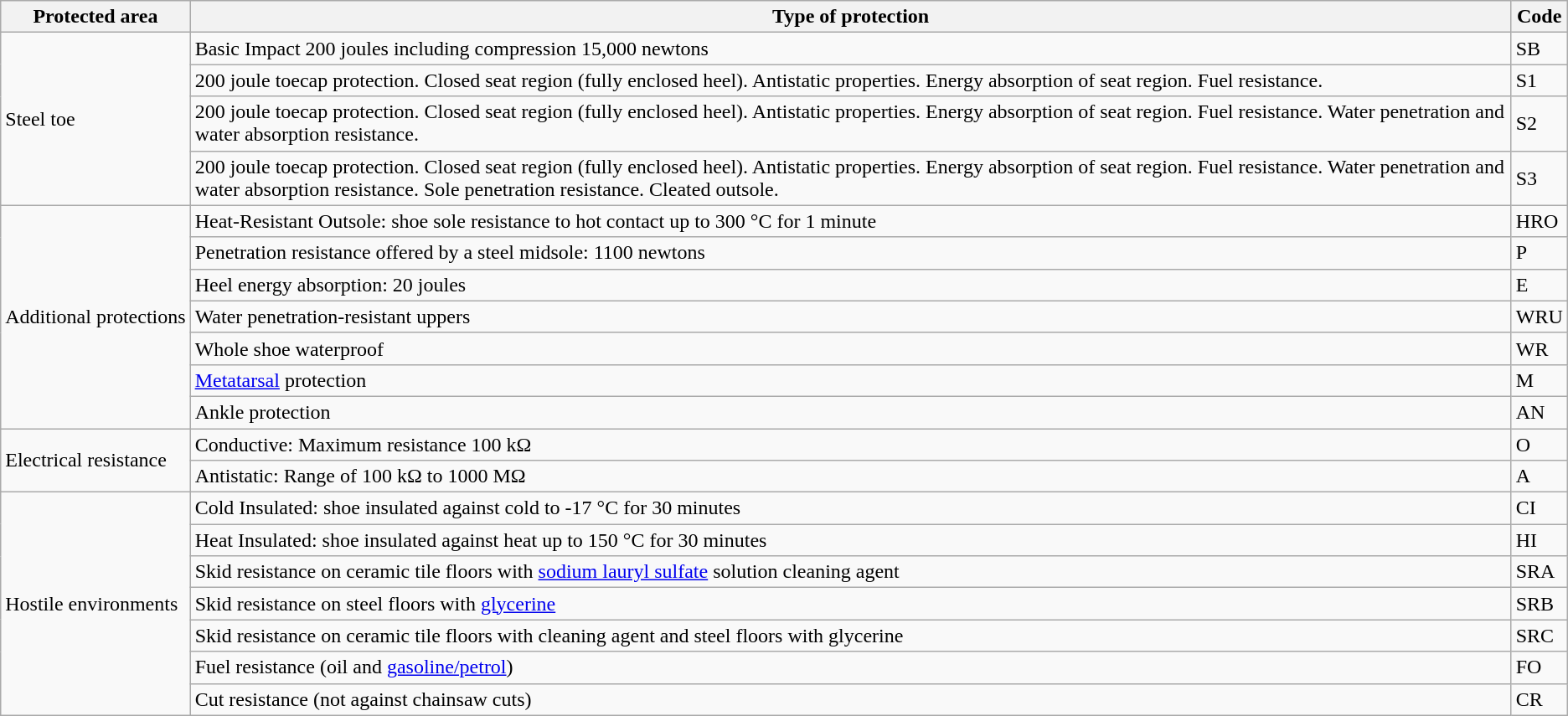<table class="wikitable" border="1">
<tr>
<th>Protected area</th>
<th>Type of protection</th>
<th>Code</th>
</tr>
<tr>
<td rowspan="4">Steel toe</td>
<td>Basic Impact 200 joules including compression 15,000 newtons</td>
<td>SB</td>
</tr>
<tr>
<td>200 joule toecap protection. Closed seat region (fully enclosed heel). Antistatic properties. Energy absorption of seat region. Fuel resistance.</td>
<td>S1</td>
</tr>
<tr>
<td>200 joule toecap protection. Closed seat region (fully enclosed heel). Antistatic properties. Energy absorption of seat region. Fuel resistance. Water penetration and water absorption resistance.</td>
<td>S2</td>
</tr>
<tr>
<td>200 joule toecap protection. Closed seat region (fully enclosed heel). Antistatic properties. Energy absorption of seat region. Fuel resistance. Water penetration and water absorption resistance. Sole penetration resistance. Cleated outsole.</td>
<td>S3</td>
</tr>
<tr>
<td rowspan="7">Additional protections</td>
<td>Heat-Resistant Outsole: shoe sole resistance to hot contact up to 300 °C for 1 minute</td>
<td>HRO</td>
</tr>
<tr>
<td>Penetration resistance offered by a steel midsole: 1100 newtons</td>
<td>P</td>
</tr>
<tr>
<td>Heel energy absorption: 20 joules</td>
<td>E</td>
</tr>
<tr>
<td>Water penetration-resistant uppers</td>
<td>WRU</td>
</tr>
<tr>
<td>Whole shoe waterproof</td>
<td>WR</td>
</tr>
<tr>
<td><a href='#'>Metatarsal</a> protection</td>
<td>M</td>
</tr>
<tr>
<td>Ankle protection</td>
<td>AN</td>
</tr>
<tr>
<td rowspan="2">Electrical resistance</td>
<td>Conductive: Maximum resistance 100 kΩ</td>
<td>O</td>
</tr>
<tr>
<td>Antistatic: Range of 100 kΩ to 1000 MΩ</td>
<td>A</td>
</tr>
<tr>
<td rowspan="8">Hostile environments</td>
<td>Cold Insulated: shoe insulated against cold to -17 °C for 30 minutes</td>
<td>CI</td>
</tr>
<tr>
<td>Heat Insulated: shoe insulated against heat up to 150 °C for 30 minutes</td>
<td>HI</td>
</tr>
<tr>
<td>Skid resistance on ceramic tile floors with <a href='#'>sodium lauryl sulfate</a> solution cleaning agent</td>
<td>SRA</td>
</tr>
<tr>
<td>Skid resistance on steel floors with <a href='#'>glycerine</a></td>
<td>SRB</td>
</tr>
<tr>
<td>Skid resistance on ceramic tile floors with cleaning agent and steel floors with glycerine</td>
<td>SRC</td>
</tr>
<tr>
<td>Fuel resistance (oil and <a href='#'>gasoline/petrol</a>)</td>
<td>FO</td>
</tr>
<tr>
<td>Cut resistance (not against chainsaw cuts)</td>
<td>CR</td>
</tr>
</table>
